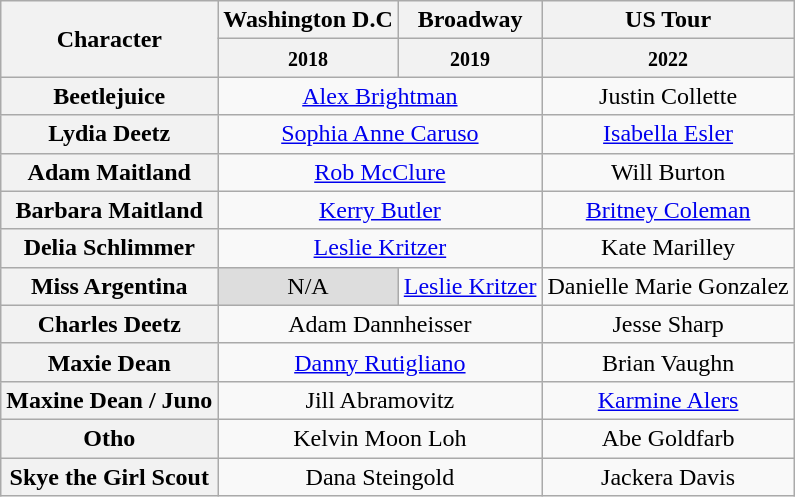<table class="wikitable" style="text-align:center;">
<tr>
<th rowspan="2">Character</th>
<th>Washington D.C</th>
<th>Broadway</th>
<th>US Tour</th>
</tr>
<tr>
<th><small>2018</small></th>
<th><small>2019</small></th>
<th><small>2022</small></th>
</tr>
<tr>
<th>Beetlejuice </th>
<td colspan="2"><a href='#'>Alex Brightman</a></td>
<td>Justin Collette</td>
</tr>
<tr>
<th>Lydia Deetz</th>
<td colspan="2"><a href='#'>Sophia Anne Caruso</a></td>
<td><a href='#'>Isabella Esler</a></td>
</tr>
<tr>
<th>Adam Maitland</th>
<td colspan="2"><a href='#'>Rob McClure</a></td>
<td>Will Burton</td>
</tr>
<tr>
<th>Barbara Maitland</th>
<td colspan="2"><a href='#'>Kerry Butler</a></td>
<td><a href='#'>Britney Coleman</a></td>
</tr>
<tr>
<th>Delia Schlimmer</th>
<td colspan="2"><a href='#'>Leslie Kritzer</a></td>
<td>Kate Marilley</td>
</tr>
<tr>
<th>Miss Argentina</th>
<td style="background:#ddd;">N/A</td>
<td><a href='#'>Leslie Kritzer</a></td>
<td>Danielle Marie Gonzalez</td>
</tr>
<tr>
<th>Charles Deetz</th>
<td colspan="2">Adam Dannheisser</td>
<td>Jesse Sharp</td>
</tr>
<tr>
<th>Maxie Dean</th>
<td colspan="2"><a href='#'>Danny Rutigliano</a></td>
<td>Brian Vaughn</td>
</tr>
<tr>
<th>Maxine Dean / Juno</th>
<td colspan="2">Jill Abramovitz</td>
<td><a href='#'>Karmine Alers</a></td>
</tr>
<tr>
<th>Otho</th>
<td colspan="2">Kelvin Moon Loh</td>
<td>Abe Goldfarb</td>
</tr>
<tr>
<th>Skye the Girl Scout</th>
<td colspan="2">Dana Steingold</td>
<td>Jackera Davis</td>
</tr>
</table>
